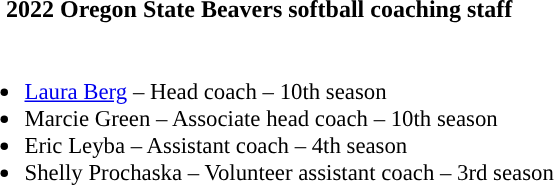<table class="toccolours">
<tr>
<th colspan=9>2022 Oregon State Beavers softball coaching staff</th>
</tr>
<tr>
<td style="text-align: left; font-size: 95%;" valign="top"><br><ul><li><a href='#'>Laura Berg</a> – Head coach – 10th season</li><li>Marcie Green – Associate head coach – 10th season</li><li>Eric Leyba – Assistant coach – 4th season</li><li>Shelly Prochaska – Volunteer assistant coach – 3rd season</li></ul></td>
</tr>
</table>
